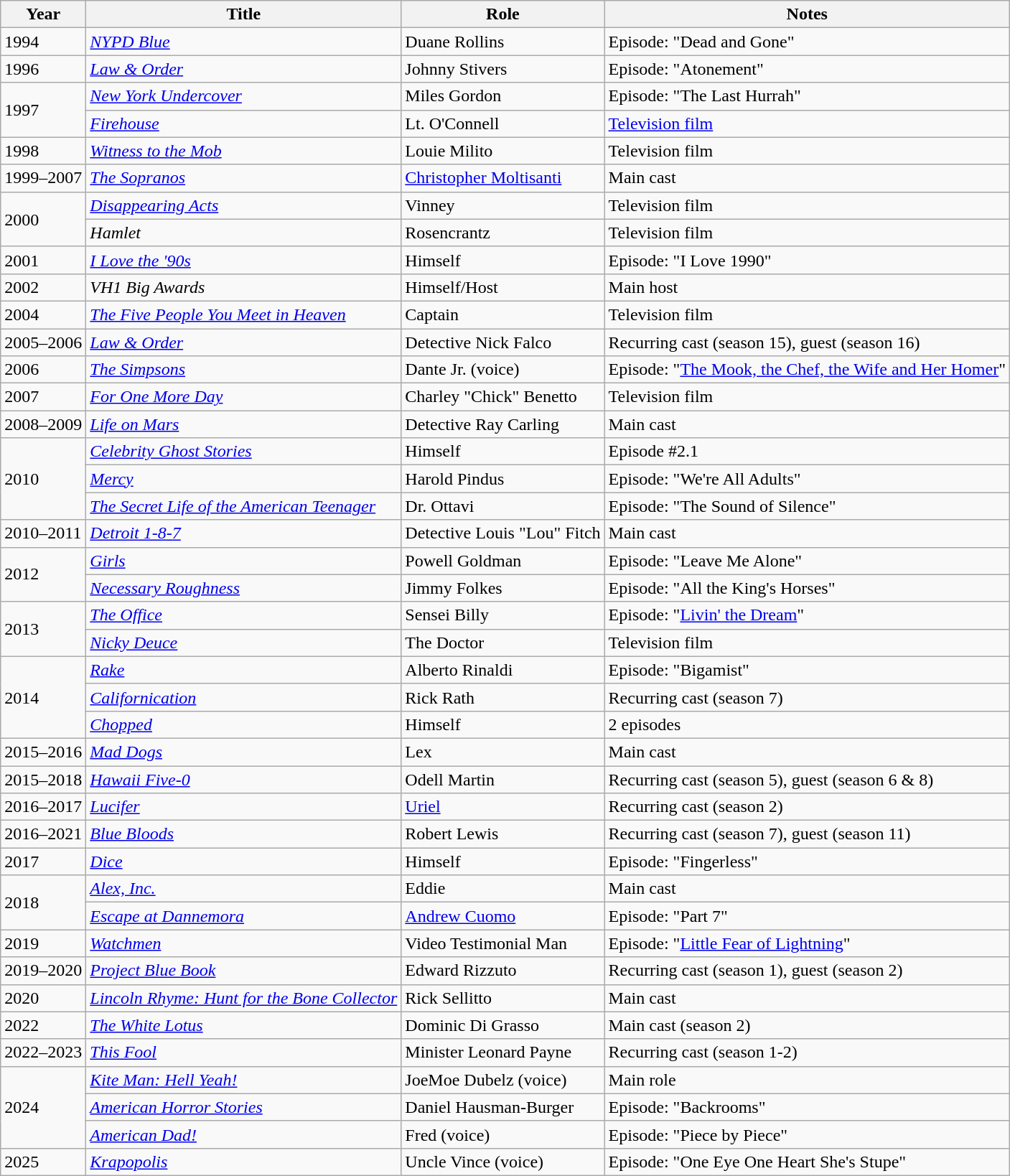<table class="wikitable sortable">
<tr>
<th>Year</th>
<th>Title</th>
<th>Role</th>
<th>Notes</th>
</tr>
<tr>
<td>1994</td>
<td><em><a href='#'>NYPD Blue</a></em></td>
<td>Duane Rollins</td>
<td>Episode: "Dead and Gone"</td>
</tr>
<tr>
<td>1996</td>
<td><em><a href='#'>Law & Order</a></em></td>
<td>Johnny Stivers</td>
<td>Episode: "Atonement"</td>
</tr>
<tr>
<td rowspan="2">1997</td>
<td><em><a href='#'>New York Undercover</a></em></td>
<td>Miles Gordon</td>
<td>Episode: "The Last Hurrah"</td>
</tr>
<tr>
<td><em><a href='#'>Firehouse</a></em></td>
<td>Lt. O'Connell</td>
<td><a href='#'>Television film</a></td>
</tr>
<tr>
<td>1998</td>
<td><em><a href='#'>Witness to the Mob</a></em></td>
<td>Louie Milito</td>
<td>Television film</td>
</tr>
<tr>
<td>1999–2007</td>
<td><em><a href='#'>The Sopranos</a></em></td>
<td><a href='#'>Christopher Moltisanti</a></td>
<td>Main cast</td>
</tr>
<tr>
<td rowspan="2">2000</td>
<td><em><a href='#'>Disappearing Acts</a></em></td>
<td>Vinney</td>
<td>Television film</td>
</tr>
<tr>
<td><em>Hamlet</em></td>
<td>Rosencrantz</td>
<td>Television film</td>
</tr>
<tr>
<td>2001</td>
<td><em><a href='#'>I Love the '90s</a></em></td>
<td>Himself</td>
<td>Episode: "I Love 1990"</td>
</tr>
<tr>
<td>2002</td>
<td><em>VH1 Big Awards</em></td>
<td>Himself/Host</td>
<td>Main host</td>
</tr>
<tr>
<td>2004</td>
<td><em><a href='#'>The Five People You Meet in Heaven</a></em></td>
<td>Captain</td>
<td>Television film</td>
</tr>
<tr>
<td>2005–2006</td>
<td><em><a href='#'>Law & Order</a></em></td>
<td>Detective Nick Falco</td>
<td>Recurring cast (season 15), guest (season 16)</td>
</tr>
<tr>
<td>2006</td>
<td><em><a href='#'>The Simpsons</a></em></td>
<td>Dante Jr. (voice)</td>
<td>Episode: "<a href='#'>The Mook, the Chef, the Wife and Her Homer</a>"</td>
</tr>
<tr>
<td>2007</td>
<td><em><a href='#'>For One More Day</a></em></td>
<td>Charley "Chick" Benetto</td>
<td>Television film</td>
</tr>
<tr>
<td>2008–2009</td>
<td><em><a href='#'>Life on Mars</a></em></td>
<td>Detective Ray Carling</td>
<td>Main cast</td>
</tr>
<tr>
<td rowspan="3">2010</td>
<td><em><a href='#'>Celebrity Ghost Stories</a></em></td>
<td>Himself</td>
<td>Episode #2.1</td>
</tr>
<tr>
<td><em><a href='#'>Mercy</a></em></td>
<td>Harold Pindus</td>
<td>Episode: "We're All Adults"</td>
</tr>
<tr>
<td><em><a href='#'>The Secret Life of the American Teenager</a></em></td>
<td>Dr. Ottavi</td>
<td>Episode: "The Sound of Silence"</td>
</tr>
<tr>
<td>2010–2011</td>
<td><em><a href='#'>Detroit 1-8-7</a></em></td>
<td>Detective Louis "Lou" Fitch</td>
<td>Main cast</td>
</tr>
<tr>
<td rowspan="2">2012</td>
<td><em><a href='#'>Girls</a></em></td>
<td>Powell Goldman</td>
<td>Episode: "Leave Me Alone"</td>
</tr>
<tr>
<td><em><a href='#'>Necessary Roughness</a></em></td>
<td>Jimmy Folkes</td>
<td>Episode: "All the King's Horses"</td>
</tr>
<tr>
<td rowspan="2">2013</td>
<td><em><a href='#'>The Office</a></em></td>
<td>Sensei Billy</td>
<td>Episode: "<a href='#'>Livin' the Dream</a>"</td>
</tr>
<tr>
<td><em><a href='#'>Nicky Deuce</a></em></td>
<td>The Doctor</td>
<td>Television film</td>
</tr>
<tr>
<td rowspan="3">2014</td>
<td><em><a href='#'>Rake</a></em></td>
<td>Alberto Rinaldi</td>
<td>Episode: "Bigamist"</td>
</tr>
<tr>
<td><em><a href='#'>Californication</a></em></td>
<td>Rick Rath</td>
<td>Recurring cast (season 7)</td>
</tr>
<tr>
<td><em><a href='#'>Chopped</a></em></td>
<td>Himself</td>
<td>2 episodes</td>
</tr>
<tr>
<td>2015–2016</td>
<td><em><a href='#'>Mad Dogs</a></em></td>
<td>Lex</td>
<td>Main cast</td>
</tr>
<tr>
<td>2015–2018</td>
<td><em><a href='#'>Hawaii Five-0</a></em></td>
<td>Odell Martin</td>
<td>Recurring cast (season 5), guest (season 6 & 8)</td>
</tr>
<tr>
<td>2016–2017</td>
<td><em><a href='#'>Lucifer</a></em></td>
<td><a href='#'>Uriel</a></td>
<td>Recurring cast (season 2)</td>
</tr>
<tr>
<td>2016–2021</td>
<td><em><a href='#'>Blue Bloods</a></em></td>
<td>Robert Lewis</td>
<td>Recurring cast (season 7), guest (season 11)</td>
</tr>
<tr>
<td>2017</td>
<td><em><a href='#'>Dice</a></em></td>
<td>Himself</td>
<td>Episode: "Fingerless"</td>
</tr>
<tr>
<td rowspan="2">2018</td>
<td><em><a href='#'>Alex, Inc.</a></em></td>
<td>Eddie</td>
<td>Main cast</td>
</tr>
<tr>
<td><em><a href='#'>Escape at Dannemora</a></em></td>
<td><a href='#'>Andrew Cuomo</a></td>
<td>Episode: "Part 7"</td>
</tr>
<tr>
<td>2019</td>
<td><em><a href='#'>Watchmen</a></em></td>
<td>Video Testimonial Man</td>
<td>Episode: "<a href='#'>Little Fear of Lightning</a>"</td>
</tr>
<tr>
<td>2019–2020</td>
<td><em><a href='#'>Project Blue Book</a></em></td>
<td>Edward Rizzuto</td>
<td>Recurring cast (season 1), guest (season 2)</td>
</tr>
<tr>
<td>2020</td>
<td><em><a href='#'>Lincoln Rhyme: Hunt for the Bone Collector</a></em></td>
<td>Rick Sellitto</td>
<td>Main cast</td>
</tr>
<tr>
<td>2022</td>
<td><em><a href='#'>The White Lotus</a></em></td>
<td>Dominic Di Grasso</td>
<td>Main cast (season 2)</td>
</tr>
<tr>
<td>2022–2023</td>
<td><em><a href='#'>This Fool</a></em></td>
<td>Minister Leonard Payne</td>
<td>Recurring cast (season 1-2)</td>
</tr>
<tr>
<td rowspan="3">2024</td>
<td><em><a href='#'>Kite Man: Hell Yeah!</a></em></td>
<td>JoeMoe Dubelz (voice)</td>
<td>Main role</td>
</tr>
<tr>
<td><em><a href='#'>American Horror Stories</a></em></td>
<td>Daniel Hausman-Burger</td>
<td>Episode: "Backrooms"</td>
</tr>
<tr>
<td><em><a href='#'>American Dad!</a></em></td>
<td>Fred (voice)</td>
<td>Episode: "Piece by Piece"</td>
</tr>
<tr>
<td>2025</td>
<td><em><a href='#'>Krapopolis</a></em></td>
<td>Uncle Vince (voice)</td>
<td>Episode: "One Eye One Heart She's Stupe"</td>
</tr>
</table>
